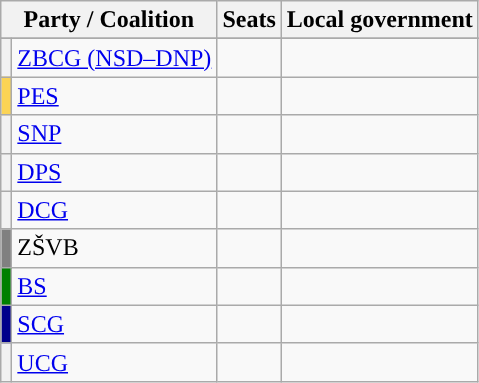<table class="wikitable" style="text-align:left;">
<tr>
<th colspan=2>Party / Coalition</th>
<th>Seats</th>
<th>Local government</th>
</tr>
<tr>
</tr>
<tr>
<th style="background-color: "></th>
<td><a href='#'>ZBCG (NSD–DNP)</a></td>
<td></td>
<td></td>
</tr>
<tr>
<th style="background-color: #FBD455"></th>
<td><a href='#'>PES</a></td>
<td></td>
<td></td>
</tr>
<tr>
<th style="background-color: "></th>
<td><a href='#'>SNP</a></td>
<td></td>
<td></td>
</tr>
<tr>
<th style="background-color: "></th>
<td><a href='#'>DPS</a></td>
<td></td>
<td></td>
</tr>
<tr>
<th style="background-color: "></th>
<td><a href='#'>DCG</a></td>
<td></td>
<td></td>
</tr>
<tr>
<th style="background-color: gray "></th>
<td>ZŠVB</td>
<td></td>
<td></td>
</tr>
<tr>
<th style="background-color: green"></th>
<td><a href='#'>BS</a></td>
<td></td>
<td></td>
</tr>
<tr>
<th style="background-color: #00008B"></th>
<td><a href='#'>SCG</a></td>
<td></td>
<td></td>
</tr>
<tr>
<th style="background-color: "></th>
<td><a href='#'>UCG</a></td>
<td></td>
<td></td>
</tr>
</table>
